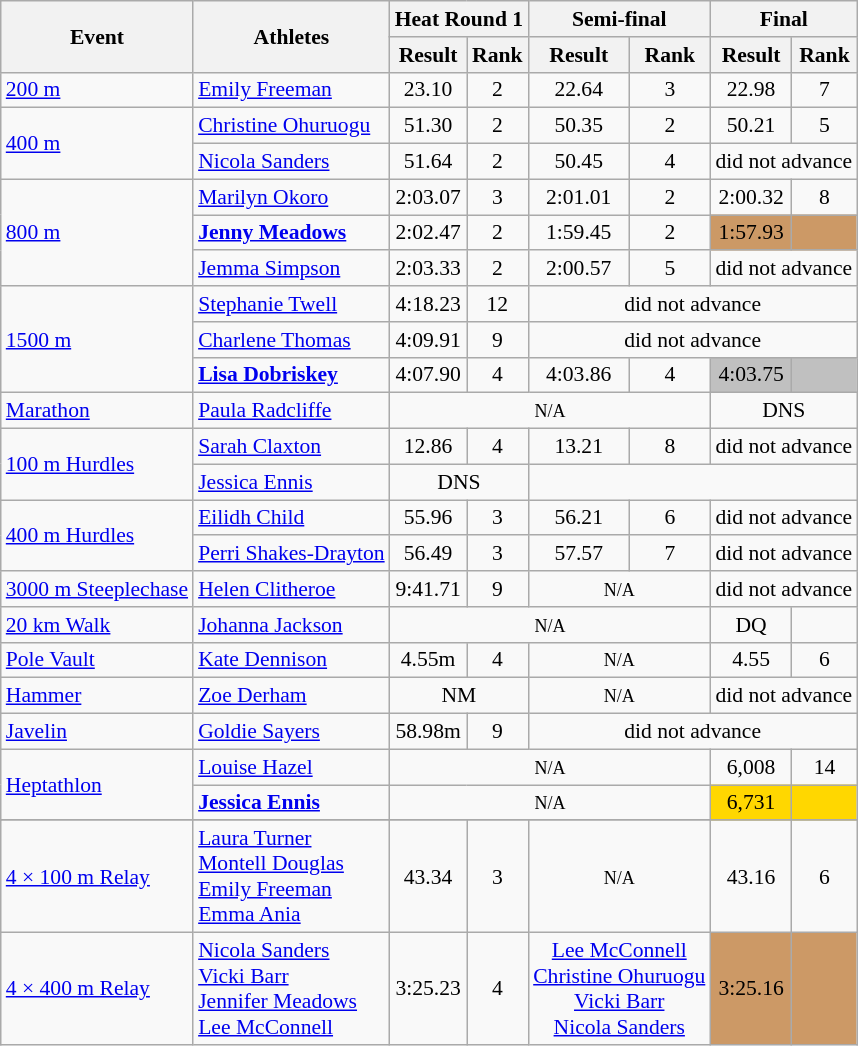<table class="wikitable" border="1" style="font-size:90%">
<tr>
<th rowspan="2">Event</th>
<th rowspan="2">Athletes</th>
<th colspan="2">Heat Round 1</th>
<th colspan="2">Semi-final</th>
<th colspan="2">Final</th>
</tr>
<tr>
<th>Result</th>
<th>Rank</th>
<th>Result</th>
<th>Rank</th>
<th>Result</th>
<th>Rank</th>
</tr>
<tr>
<td><a href='#'>200 m</a></td>
<td><a href='#'>Emily Freeman</a></td>
<td align=center>23.10</td>
<td align=center>2</td>
<td align=center>22.64</td>
<td align=center>3</td>
<td align=center>22.98</td>
<td align=center>7</td>
</tr>
<tr>
<td rowspan = "2"><a href='#'>400 m</a></td>
<td><a href='#'>Christine Ohuruogu</a></td>
<td align=center>51.30</td>
<td align=center>2</td>
<td align=center>50.35</td>
<td align=center>2</td>
<td align=center>50.21</td>
<td align=center>5</td>
</tr>
<tr>
<td><a href='#'>Nicola Sanders</a></td>
<td align=center>51.64</td>
<td align=center>2</td>
<td align=center>50.45</td>
<td align=center>4</td>
<td align=center colspan="2">did not advance</td>
</tr>
<tr>
<td rowspan = "3"><a href='#'>800 m</a></td>
<td><a href='#'>Marilyn Okoro</a></td>
<td align=center>2:03.07</td>
<td align=center>3</td>
<td align=center>2:01.01</td>
<td align=center>2</td>
<td align=center>2:00.32</td>
<td align=center>8</td>
</tr>
<tr>
<td><strong><a href='#'>Jenny Meadows</a></strong></td>
<td align=center>2:02.47</td>
<td align=center>2</td>
<td align=center>1:59.45</td>
<td align=center>2</td>
<td align="center" bgcolor=CC9966>1:57.93</td>
<td align="center" bgcolor=CC9966></td>
</tr>
<tr>
<td><a href='#'>Jemma Simpson</a></td>
<td align=center>2:03.33</td>
<td align=center>2</td>
<td align=center>2:00.57</td>
<td align=center>5</td>
<td align=center colspan="2">did not advance</td>
</tr>
<tr>
<td rowspan = "3"><a href='#'>1500 m</a></td>
<td><a href='#'>Stephanie Twell</a></td>
<td align=center>4:18.23</td>
<td align=center>12</td>
<td align=center colspan="4">did not advance</td>
</tr>
<tr>
<td><a href='#'>Charlene Thomas</a></td>
<td align=center>4:09.91</td>
<td align=center>9</td>
<td align=center colspan="4">did not advance</td>
</tr>
<tr>
<td><strong><a href='#'>Lisa Dobriskey</a></strong></td>
<td align=center>4:07.90</td>
<td align=center>4</td>
<td align=center>4:03.86</td>
<td align=center>4</td>
<td align="center" bgcolor=silver>4:03.75</td>
<td align="center" bgcolor=silver></td>
</tr>
<tr>
<td><a href='#'>Marathon</a></td>
<td><a href='#'>Paula Radcliffe</a></td>
<td align=center colspan="4"><small>N/A</small></td>
<td align=center colspan="2">DNS</td>
</tr>
<tr>
<td rowspan = "2"><a href='#'>100 m Hurdles</a></td>
<td><a href='#'>Sarah Claxton</a></td>
<td align=center>12.86</td>
<td align=center>4</td>
<td align=center>13.21</td>
<td align=center>8</td>
<td align=center colspan="2">did not advance</td>
</tr>
<tr>
<td><a href='#'>Jessica Ennis</a></td>
<td align=center colspan="2">DNS</td>
<td align=center colspan="4"></td>
</tr>
<tr>
<td rowspan = "2"><a href='#'>400 m Hurdles</a></td>
<td><a href='#'>Eilidh Child</a></td>
<td align=center>55.96</td>
<td align=center>3</td>
<td align=center>56.21</td>
<td align=center>6</td>
<td align=center colspan="2">did not advance</td>
</tr>
<tr>
<td><a href='#'>Perri Shakes-Drayton</a></td>
<td align=center>56.49</td>
<td align=center>3</td>
<td align=center>57.57</td>
<td align=center>7</td>
<td align=center colspan="2">did not advance</td>
</tr>
<tr>
<td><a href='#'>3000 m Steeplechase</a></td>
<td><a href='#'>Helen Clitheroe</a></td>
<td align=center>9:41.71</td>
<td align=center>9</td>
<td align=center colspan="2"><small>N/A</small></td>
<td align=center colspan="2">did not advance</td>
</tr>
<tr>
<td><a href='#'>20 km Walk</a></td>
<td><a href='#'>Johanna Jackson</a></td>
<td align=center colspan="4"><small>N/A</small></td>
<td align=center>DQ</td>
<td align=center></td>
</tr>
<tr>
<td><a href='#'>Pole Vault</a></td>
<td><a href='#'>Kate Dennison</a></td>
<td align=center>4.55m</td>
<td align=center>4</td>
<td align=center colspan="2"><small>N/A</small></td>
<td align=center>4.55</td>
<td align=center>6</td>
</tr>
<tr>
<td><a href='#'>Hammer</a></td>
<td><a href='#'>Zoe Derham</a></td>
<td align=center colspan="2">NM</td>
<td align=center colspan="2"><small>N/A</small></td>
<td align=center colspan="2">did not advance</td>
</tr>
<tr>
<td><a href='#'>Javelin</a></td>
<td><a href='#'>Goldie Sayers</a></td>
<td align=center>58.98m</td>
<td align=center>9</td>
<td align=center colspan="4">did not advance</td>
</tr>
<tr>
<td rowspan = "2"><a href='#'>Heptathlon</a></td>
<td><a href='#'>Louise Hazel</a></td>
<td align=center colspan="4"><small>N/A</small></td>
<td align=center>6,008</td>
<td align=center>14</td>
</tr>
<tr>
<td><strong><a href='#'>Jessica Ennis</a></strong></td>
<td align=center colspan="4"><small>N/A</small></td>
<td align="center" bgcolor=gold>6,731</td>
<td align="center" bgcolor=gold></td>
</tr>
<tr>
</tr>
<tr>
<td><a href='#'>4 × 100 m Relay</a></td>
<td><a href='#'>Laura Turner</a><br><a href='#'>Montell Douglas</a><br><a href='#'>Emily Freeman</a><br><a href='#'>Emma Ania</a></td>
<td align=center>43.34</td>
<td align=center>3</td>
<td align=center colspan="2"><small>N/A</small></td>
<td align=center>43.16</td>
<td align=center>6</td>
</tr>
<tr>
<td><a href='#'>4 × 400 m Relay</a></td>
<td><a href='#'>Nicola Sanders</a><br><a href='#'>Vicki Barr</a><br><a href='#'>Jennifer Meadows</a><br><a href='#'>Lee McConnell</a></td>
<td align=center>3:25.23</td>
<td align=center>4</td>
<td align=center colspan="2"><a href='#'>Lee McConnell</a><br><a href='#'>Christine Ohuruogu</a><br><a href='#'>Vicki Barr</a><br><a href='#'>Nicola Sanders</a></td>
<td align="center" bgcolor=CC9966>3:25.16</td>
<td align="center" bgcolor=CC9966></td>
</tr>
</table>
